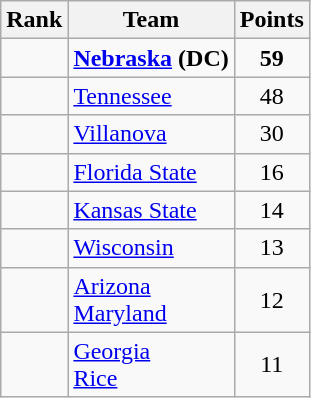<table class="wikitable sortable" style="text-align:center">
<tr>
<th>Rank</th>
<th>Team</th>
<th>Points</th>
</tr>
<tr>
<td></td>
<td align="left"><strong><a href='#'>Nebraska</a></strong> <strong>(DC)</strong></td>
<td><strong>59</strong></td>
</tr>
<tr>
<td></td>
<td align="left"><a href='#'>Tennessee</a></td>
<td>48</td>
</tr>
<tr>
<td></td>
<td align="left"><a href='#'>Villanova</a></td>
<td>30</td>
</tr>
<tr>
<td></td>
<td align="left"><a href='#'>Florida State</a></td>
<td>16</td>
</tr>
<tr>
<td></td>
<td align="left"><a href='#'>Kansas State</a></td>
<td>14</td>
</tr>
<tr>
<td></td>
<td align="left"><a href='#'>Wisconsin</a></td>
<td>13</td>
</tr>
<tr>
<td></td>
<td align="left"><a href='#'>Arizona</a><br><a href='#'>Maryland</a></td>
<td>12</td>
</tr>
<tr>
<td></td>
<td align="left"><a href='#'>Georgia</a><br><a href='#'>Rice</a></td>
<td>11</td>
</tr>
</table>
